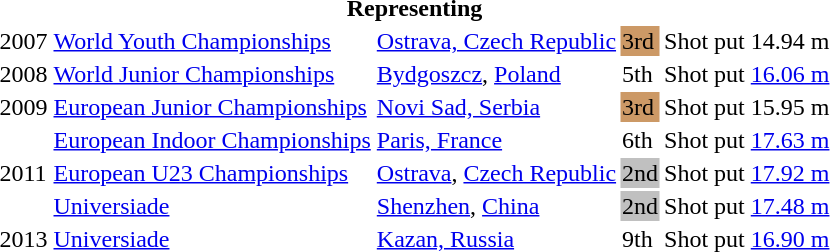<table>
<tr>
<th colspan="6">Representing </th>
</tr>
<tr>
<td>2007</td>
<td><a href='#'>World Youth Championships</a></td>
<td><a href='#'>Ostrava, Czech Republic</a></td>
<td bgcolor="cc9966">3rd</td>
<td>Shot put</td>
<td>14.94 m</td>
</tr>
<tr>
<td>2008</td>
<td><a href='#'>World Junior Championships</a></td>
<td><a href='#'>Bydgoszcz</a>, <a href='#'>Poland</a></td>
<td>5th</td>
<td>Shot put</td>
<td><a href='#'>16.06 m</a></td>
</tr>
<tr>
<td>2009</td>
<td><a href='#'>European Junior Championships</a></td>
<td><a href='#'>Novi Sad, Serbia</a></td>
<td bgcolor="cc9966">3rd</td>
<td>Shot put</td>
<td>15.95 m</td>
</tr>
<tr>
<td rowspan=3>2011</td>
<td><a href='#'>European Indoor Championships</a></td>
<td><a href='#'>Paris, France</a></td>
<td>6th</td>
<td>Shot put</td>
<td><a href='#'>17.63 m</a></td>
</tr>
<tr>
<td><a href='#'>European U23 Championships</a></td>
<td><a href='#'>Ostrava</a>, <a href='#'>Czech Republic</a></td>
<td bgcolor=silver>2nd</td>
<td>Shot put</td>
<td><a href='#'>17.92 m</a></td>
</tr>
<tr>
<td><a href='#'>Universiade</a></td>
<td><a href='#'>Shenzhen</a>, <a href='#'>China</a></td>
<td bgcolor="silver">2nd</td>
<td>Shot put</td>
<td><a href='#'>17.48 m</a></td>
</tr>
<tr>
<td>2013</td>
<td><a href='#'>Universiade</a></td>
<td><a href='#'>Kazan, Russia</a></td>
<td>9th</td>
<td>Shot put</td>
<td><a href='#'>16.90 m</a></td>
</tr>
</table>
